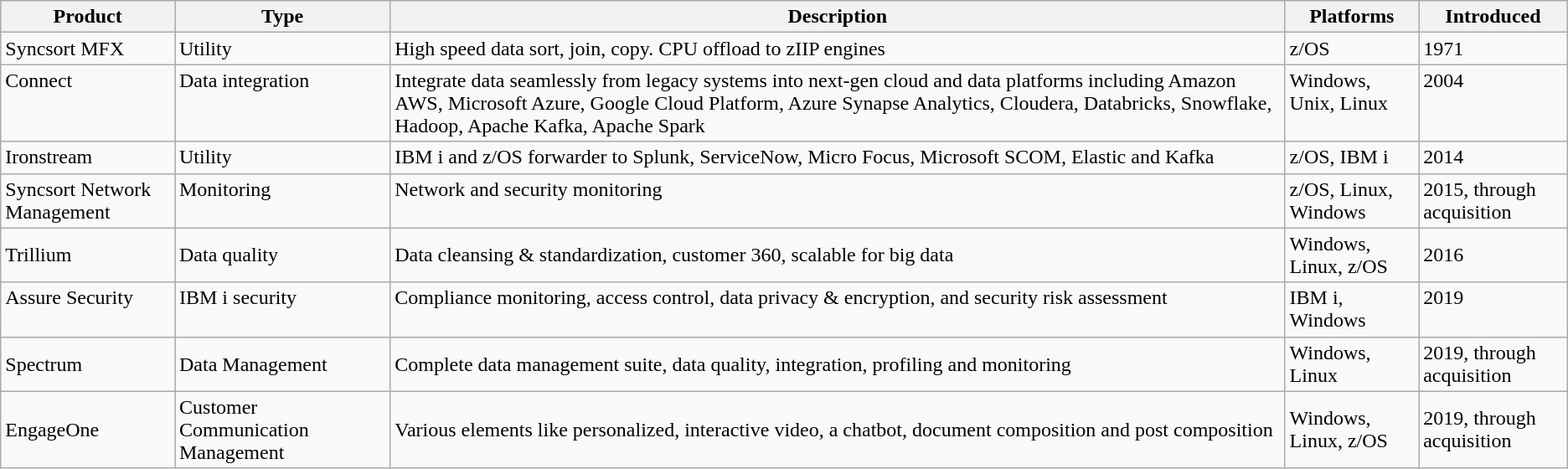<table class="wikitable">
<tr valign="top">
<th>Product</th>
<th>Type</th>
<th>Description</th>
<th>Platforms</th>
<th>Introduced</th>
</tr>
<tr valign="top">
<td>Syncsort MFX</td>
<td>Utility</td>
<td>High speed data sort, join, copy. CPU offload to zIIP engines</td>
<td>z/OS</td>
<td>1971</td>
</tr>
<tr valign="top">
<td>Connect</td>
<td>Data integration</td>
<td>Integrate data seamlessly from legacy systems into next-gen cloud and data platforms including Amazon AWS, Microsoft Azure, Google Cloud Platform, Azure Synapse Analytics, Cloudera, Databricks, Snowflake, Hadoop, Apache Kafka, Apache Spark</td>
<td>Windows, Unix, Linux</td>
<td>2004</td>
</tr>
<tr valign="top">
<td>Ironstream</td>
<td>Utility</td>
<td>IBM i and z/OS forwarder to Splunk, ServiceNow, Micro Focus, Microsoft SCOM, Elastic and Kafka</td>
<td>z/OS, IBM i</td>
<td>2014</td>
</tr>
<tr valign="top">
<td>Syncsort Network Management</td>
<td>Monitoring</td>
<td>Network and security monitoring</td>
<td>z/OS, Linux, Windows</td>
<td>2015, through acquisition</td>
</tr>
<tr>
<td>Trillium</td>
<td>Data quality</td>
<td>Data cleansing & standardization, customer 360, scalable for big data</td>
<td>Windows, Linux, z/OS</td>
<td>2016</td>
</tr>
<tr valign="top">
<td>Assure Security</td>
<td>IBM i security</td>
<td>Compliance monitoring, access control, data privacy & encryption, and security risk assessment</td>
<td>IBM i, Windows</td>
<td>2019</td>
</tr>
<tr>
<td>Spectrum</td>
<td>Data Management</td>
<td>Complete data management suite, data quality, integration, profiling and monitoring</td>
<td>Windows, Linux</td>
<td>2019, through acquisition</td>
</tr>
<tr>
<td>EngageOne</td>
<td>Customer Communication Management</td>
<td>Various elements like personalized, interactive video, a chatbot, document composition and post composition</td>
<td>Windows, Linux, z/OS</td>
<td>2019, through acquisition</td>
</tr>
</table>
